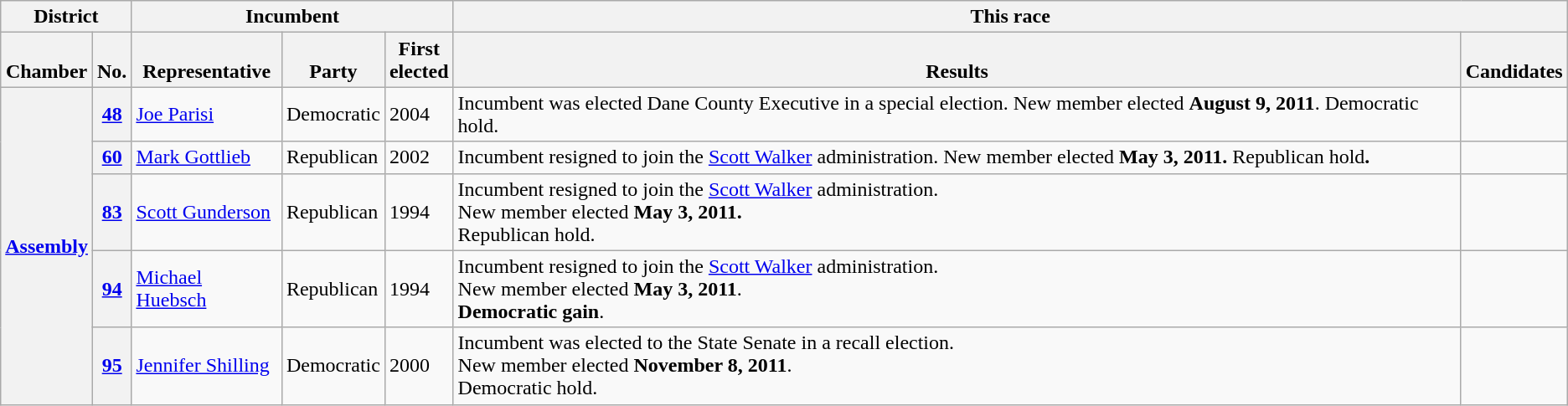<table class="wikitable sortable">
<tr valign="bottom">
<th colspan="2">District</th>
<th colspan="3">Incumbent</th>
<th colspan="2">This race</th>
</tr>
<tr valign="bottom">
<th>Chamber</th>
<th>No.</th>
<th>Representative</th>
<th>Party</th>
<th>First<br>elected</th>
<th>Results</th>
<th>Candidates</th>
</tr>
<tr>
<th rowspan="5"><a href='#'>Assembly</a></th>
<th><a href='#'>48</a></th>
<td><a href='#'>Joe Parisi</a></td>
<td>Democratic</td>
<td>2004</td>
<td>Incumbent was elected Dane County Executive in a special election. New member elected <strong>August 9, 2011</strong>. Democratic hold.</td>
<td></td>
</tr>
<tr>
<th><a href='#'>60</a></th>
<td><a href='#'>Mark Gottlieb</a></td>
<td>Republican</td>
<td>2002</td>
<td>Incumbent resigned to join the <a href='#'>Scott Walker</a> administration. New member elected <strong>May 3, 2011.</strong> Republican hold<strong>.</strong></td>
<td></td>
</tr>
<tr>
<th><a href='#'>83</a></th>
<td><a href='#'>Scott Gunderson</a></td>
<td>Republican</td>
<td>1994</td>
<td>Incumbent resigned to join the <a href='#'>Scott Walker</a> administration.<br>New member elected <strong>May 3, 2011.</strong> <br>Republican hold.</td>
<td></td>
</tr>
<tr>
<th><a href='#'>94</a></th>
<td><a href='#'>Michael Huebsch</a></td>
<td>Republican</td>
<td>1994</td>
<td>Incumbent resigned to join the <a href='#'>Scott Walker</a> administration.<br>New member elected <strong>May 3, 2011</strong>.<br><strong>Democratic gain</strong>.</td>
<td nowrap=""></td>
</tr>
<tr>
<th><a href='#'>95</a></th>
<td><a href='#'>Jennifer Shilling</a></td>
<td>Democratic</td>
<td>2000</td>
<td>Incumbent was elected to the State Senate in a recall election.<br>New member elected <strong>November 8, 2011</strong>.<br>Democratic hold.</td>
<td></td>
</tr>
</table>
